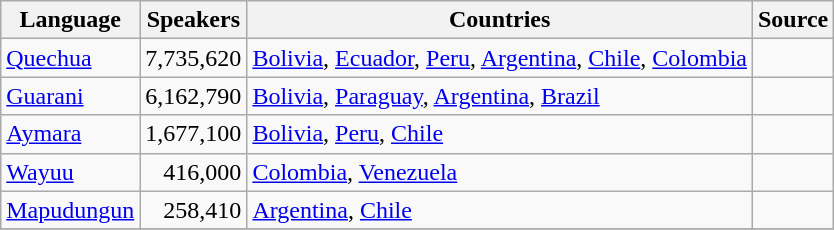<table class=wikitable>
<tr>
<th>Language</th>
<th>Speakers</th>
<th>Countries</th>
<th>Source</th>
</tr>
<tr>
<td><a href='#'>Quechua</a></td>
<td style="text-align:right;">7,735,620</td>
<td><a href='#'>Bolivia</a>, <a href='#'>Ecuador</a>, <a href='#'>Peru</a>, <a href='#'>Argentina</a>, <a href='#'>Chile</a>, <a href='#'>Colombia</a></td>
<td></td>
</tr>
<tr>
<td><a href='#'>Guarani</a></td>
<td style="text-align:right;">6,162,790</td>
<td><a href='#'>Bolivia</a>, <a href='#'>Paraguay</a>, <a href='#'>Argentina</a>, <a href='#'>Brazil</a></td>
<td></td>
</tr>
<tr>
<td><a href='#'>Aymara</a></td>
<td style="text-align:right;">1,677,100</td>
<td><a href='#'>Bolivia</a>, <a href='#'>Peru</a>, <a href='#'>Chile</a></td>
<td></td>
</tr>
<tr>
<td><a href='#'>Wayuu</a></td>
<td style="text-align:right;">416,000</td>
<td><a href='#'>Colombia</a>, <a href='#'>Venezuela</a></td>
<td></td>
</tr>
<tr>
<td><a href='#'>Mapudungun</a></td>
<td style="text-align:right;">258,410</td>
<td><a href='#'>Argentina</a>, <a href='#'>Chile</a></td>
<td></td>
</tr>
<tr>
</tr>
</table>
